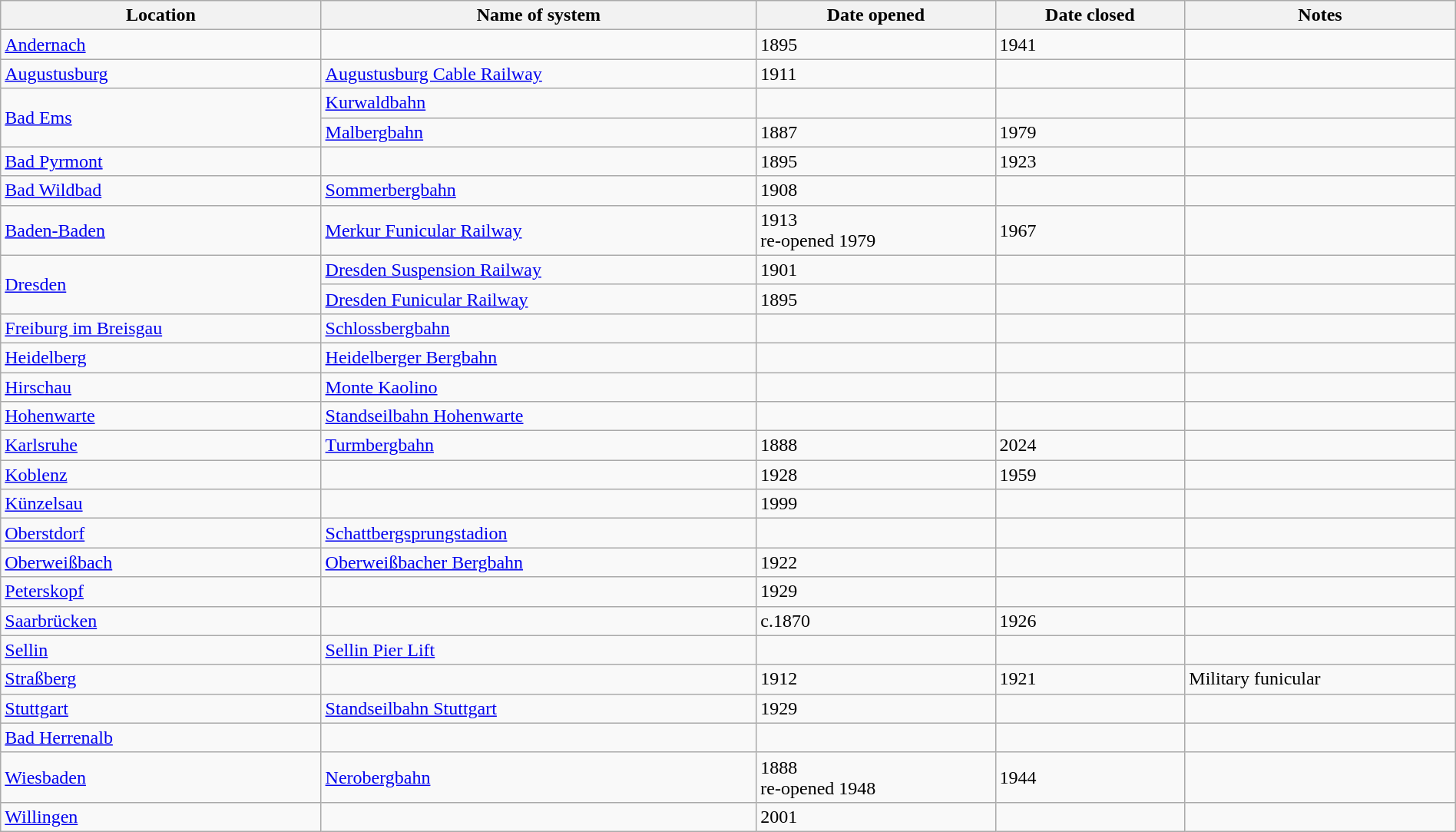<table class="wikitable" width=100%>
<tr>
<th>Location</th>
<th>Name of system</th>
<th>Date opened</th>
<th>Date closed</th>
<th>Notes</th>
</tr>
<tr>
<td><a href='#'>Andernach</a></td>
<td></td>
<td>1895</td>
<td>1941</td>
<td></td>
</tr>
<tr>
<td><a href='#'>Augustusburg</a></td>
<td><a href='#'>Augustusburg Cable Railway</a></td>
<td>1911</td>
<td></td>
<td></td>
</tr>
<tr>
<td rowspan="2"><a href='#'>Bad Ems</a></td>
<td><a href='#'>Kurwaldbahn</a></td>
<td></td>
<td></td>
<td></td>
</tr>
<tr>
<td><a href='#'>Malbergbahn</a></td>
<td>1887</td>
<td>1979</td>
<td></td>
</tr>
<tr>
<td><a href='#'>Bad Pyrmont</a></td>
<td></td>
<td>1895</td>
<td>1923</td>
<td></td>
</tr>
<tr>
<td><a href='#'>Bad Wildbad</a></td>
<td><a href='#'>Sommerbergbahn</a></td>
<td>1908</td>
<td></td>
<td></td>
</tr>
<tr>
<td><a href='#'>Baden-Baden</a></td>
<td><a href='#'>Merkur Funicular Railway</a></td>
<td>1913<br>re-opened 1979</td>
<td>1967</td>
<td></td>
</tr>
<tr>
<td rowspan="2"><a href='#'>Dresden</a></td>
<td><a href='#'>Dresden Suspension Railway</a></td>
<td>1901</td>
<td></td>
<td></td>
</tr>
<tr>
<td><a href='#'>Dresden Funicular Railway</a></td>
<td>1895</td>
<td></td>
<td></td>
</tr>
<tr>
<td><a href='#'>Freiburg im Breisgau</a></td>
<td><a href='#'>Schlossbergbahn</a></td>
<td></td>
<td></td>
<td></td>
</tr>
<tr>
<td><a href='#'>Heidelberg</a></td>
<td><a href='#'>Heidelberger Bergbahn</a></td>
<td></td>
<td></td>
<td></td>
</tr>
<tr>
<td><a href='#'>Hirschau</a></td>
<td><a href='#'>Monte Kaolino</a></td>
<td></td>
<td></td>
<td></td>
</tr>
<tr>
<td><a href='#'>Hohenwarte</a></td>
<td><a href='#'>Standseilbahn Hohenwarte</a></td>
<td></td>
<td></td>
<td></td>
</tr>
<tr>
<td><a href='#'>Karlsruhe</a></td>
<td><a href='#'>Turmbergbahn</a></td>
<td>1888</td>
<td>2024</td>
<td></td>
</tr>
<tr>
<td><a href='#'>Koblenz</a></td>
<td></td>
<td>1928</td>
<td>1959</td>
<td></td>
</tr>
<tr>
<td><a href='#'>Künzelsau</a></td>
<td></td>
<td>1999</td>
<td></td>
<td></td>
</tr>
<tr>
<td><a href='#'>Oberstdorf</a></td>
<td><a href='#'>Schattbergsprungstadion</a></td>
<td></td>
<td></td>
<td></td>
</tr>
<tr>
<td><a href='#'>Oberweißbach</a></td>
<td><a href='#'>Oberweißbacher Bergbahn</a><br></td>
<td>1922</td>
<td></td>
<td></td>
</tr>
<tr>
<td><a href='#'>Peterskopf</a></td>
<td></td>
<td>1929</td>
<td></td>
<td></td>
</tr>
<tr>
<td><a href='#'>Saarbrücken</a></td>
<td></td>
<td>c.1870</td>
<td>1926</td>
<td></td>
</tr>
<tr>
<td><a href='#'>Sellin</a></td>
<td><a href='#'>Sellin Pier Lift</a></td>
<td></td>
<td></td>
<td></td>
</tr>
<tr>
<td><a href='#'>Straßberg</a></td>
<td></td>
<td>1912</td>
<td>1921</td>
<td>Military funicular</td>
</tr>
<tr>
<td><a href='#'>Stuttgart</a></td>
<td><a href='#'>Standseilbahn Stuttgart</a></td>
<td>1929</td>
<td></td>
<td></td>
</tr>
<tr>
<td><a href='#'>Bad Herrenalb</a></td>
<td></td>
<td></td>
<td></td>
<td></td>
</tr>
<tr>
<td><a href='#'>Wiesbaden</a></td>
<td><a href='#'>Nerobergbahn</a></td>
<td>1888<br>re-opened 1948</td>
<td>1944</td>
<td></td>
</tr>
<tr>
<td><a href='#'>Willingen</a></td>
<td></td>
<td>2001</td>
<td></td>
<td></td>
</tr>
</table>
